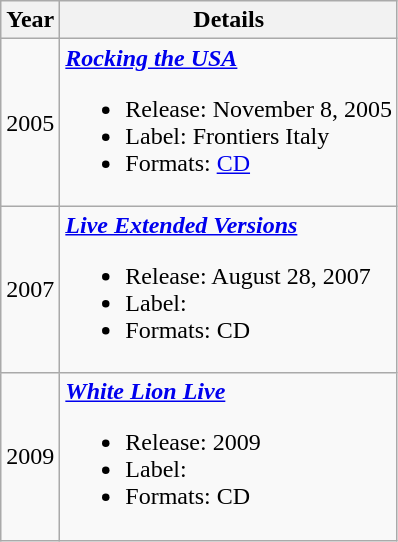<table class="wikitable">
<tr>
<th>Year</th>
<th>Details</th>
</tr>
<tr>
<td align="center">2005</td>
<td><strong><em><a href='#'>Rocking the USA</a></em></strong><br><ul><li>Release: November 8, 2005</li><li>Label: Frontiers Italy</li><li>Formats: <a href='#'>CD</a></li></ul></td>
</tr>
<tr>
<td align="center">2007</td>
<td><strong><em><a href='#'>Live Extended Versions</a></em></strong><br><ul><li>Release: August 28, 2007</li><li>Label:</li><li>Formats: CD</li></ul></td>
</tr>
<tr>
<td align="center">2009</td>
<td><strong><em><a href='#'>White Lion Live</a></em></strong><br><ul><li>Release: 2009</li><li>Label:</li><li>Formats: CD</li></ul></td>
</tr>
</table>
